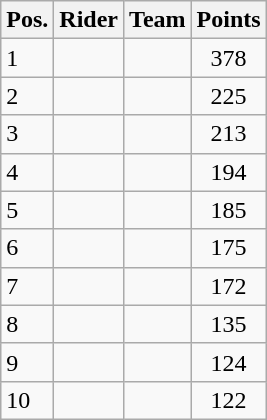<table class="wikitable sortable">
<tr>
<th>Pos.</th>
<th>Rider</th>
<th>Team</th>
<th>Points</th>
</tr>
<tr>
<td>1</td>
<td></td>
<td></td>
<td align=center>378</td>
</tr>
<tr>
<td>2</td>
<td></td>
<td></td>
<td align=center>225</td>
</tr>
<tr>
<td>3</td>
<td></td>
<td></td>
<td align=center>213</td>
</tr>
<tr>
<td>4</td>
<td></td>
<td></td>
<td align=center>194</td>
</tr>
<tr>
<td>5</td>
<td></td>
<td></td>
<td align=center>185</td>
</tr>
<tr>
<td>6</td>
<td></td>
<td></td>
<td align=center>175</td>
</tr>
<tr>
<td>7</td>
<td></td>
<td></td>
<td align=center>172</td>
</tr>
<tr>
<td>8</td>
<td></td>
<td></td>
<td align=center>135</td>
</tr>
<tr>
<td>9</td>
<td></td>
<td></td>
<td align=center>124</td>
</tr>
<tr>
<td>10</td>
<td></td>
<td></td>
<td align=center>122</td>
</tr>
</table>
